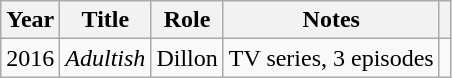<table class="wikitable sortable">
<tr>
<th>Year</th>
<th>Title</th>
<th>Role</th>
<th class="unsortable">Notes</th>
<th class="unsortable"></th>
</tr>
<tr>
<td>2016</td>
<td><em>Adultish</em></td>
<td>Dillon</td>
<td>TV series, 3 episodes</td>
<td></td>
</tr>
</table>
